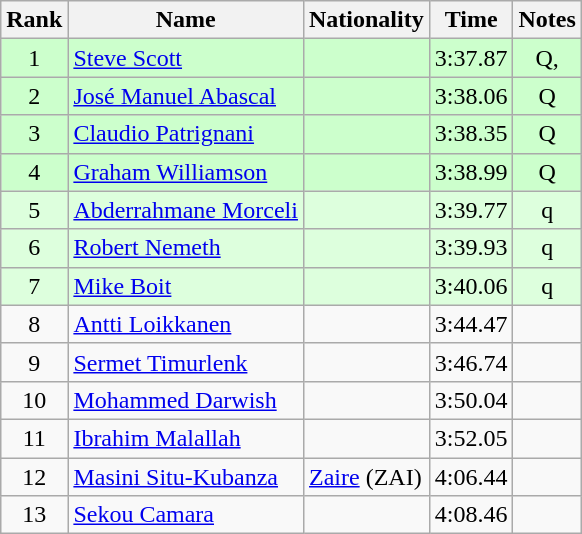<table class="wikitable sortable" style="text-align:center">
<tr>
<th>Rank</th>
<th>Name</th>
<th>Nationality</th>
<th>Time</th>
<th>Notes</th>
</tr>
<tr style="background:#ccffcc;">
<td align="center">1</td>
<td align=left><a href='#'>Steve Scott</a></td>
<td align=left></td>
<td align="center">3:37.87</td>
<td>Q, </td>
</tr>
<tr style="background:#ccffcc;">
<td align="center">2</td>
<td align=left><a href='#'>José Manuel Abascal</a></td>
<td align=left></td>
<td align="center">3:38.06</td>
<td>Q</td>
</tr>
<tr style="background:#ccffcc;">
<td align="center">3</td>
<td align=left><a href='#'>Claudio Patrignani</a></td>
<td align=left></td>
<td align="center">3:38.35</td>
<td>Q</td>
</tr>
<tr style="background:#ccffcc;">
<td align="center">4</td>
<td align=left><a href='#'>Graham Williamson</a></td>
<td align=left></td>
<td align="center">3:38.99</td>
<td>Q</td>
</tr>
<tr style="background:#ddffdd;">
<td align="center">5</td>
<td align=left><a href='#'>Abderrahmane Morceli</a></td>
<td align=left></td>
<td align="center">3:39.77</td>
<td>q</td>
</tr>
<tr style="background:#ddffdd;">
<td align="center">6</td>
<td align=left><a href='#'>Robert Nemeth</a></td>
<td align=left></td>
<td align="center">3:39.93</td>
<td>q</td>
</tr>
<tr style="background:#ddffdd;">
<td align="center">7</td>
<td align=left><a href='#'>Mike Boit</a></td>
<td align=left></td>
<td align="center">3:40.06</td>
<td>q</td>
</tr>
<tr>
<td align="center">8</td>
<td align=left><a href='#'>Antti Loikkanen</a></td>
<td align=left></td>
<td align="center">3:44.47</td>
<td></td>
</tr>
<tr>
<td align="center">9</td>
<td align=left><a href='#'>Sermet Timurlenk</a></td>
<td align=left></td>
<td align="center">3:46.74</td>
<td></td>
</tr>
<tr>
<td align="center">10</td>
<td align=left><a href='#'>Mohammed Darwish</a></td>
<td align=left></td>
<td align="center">3:50.04</td>
<td></td>
</tr>
<tr>
<td align="center">11</td>
<td align=left><a href='#'>Ibrahim Malallah</a></td>
<td align=left></td>
<td align="center">3:52.05</td>
<td></td>
</tr>
<tr>
<td align="center">12</td>
<td align=left><a href='#'>Masini Situ-Kubanza</a></td>
<td align=left> <a href='#'>Zaire</a> (ZAI)</td>
<td align="center">4:06.44</td>
<td></td>
</tr>
<tr>
<td align="center">13</td>
<td align=left><a href='#'>Sekou Camara</a></td>
<td align=left></td>
<td align="center">4:08.46</td>
<td></td>
</tr>
</table>
